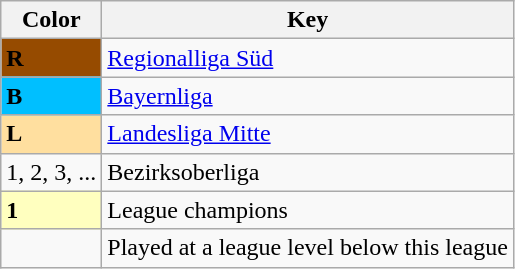<table class="wikitable" align="center">
<tr>
<th>Color</th>
<th>Key</th>
</tr>
<tr>
<td style="background:#964B00"><strong>R</strong></td>
<td><a href='#'>Regionalliga Süd</a></td>
</tr>
<tr>
<td style="background:#00BFFF"><strong>B</strong></td>
<td><a href='#'>Bayernliga</a></td>
</tr>
<tr>
<td style="background:#ffdf9f"><strong>L</strong></td>
<td><a href='#'>Landesliga Mitte</a></td>
</tr>
<tr>
<td>1, 2, 3, ...</td>
<td>Bezirksoberliga</td>
</tr>
<tr>
<td style="background:#ffffbf"><strong>1</strong></td>
<td>League champions</td>
</tr>
<tr>
<td></td>
<td>Played at a league level below this league</td>
</tr>
</table>
